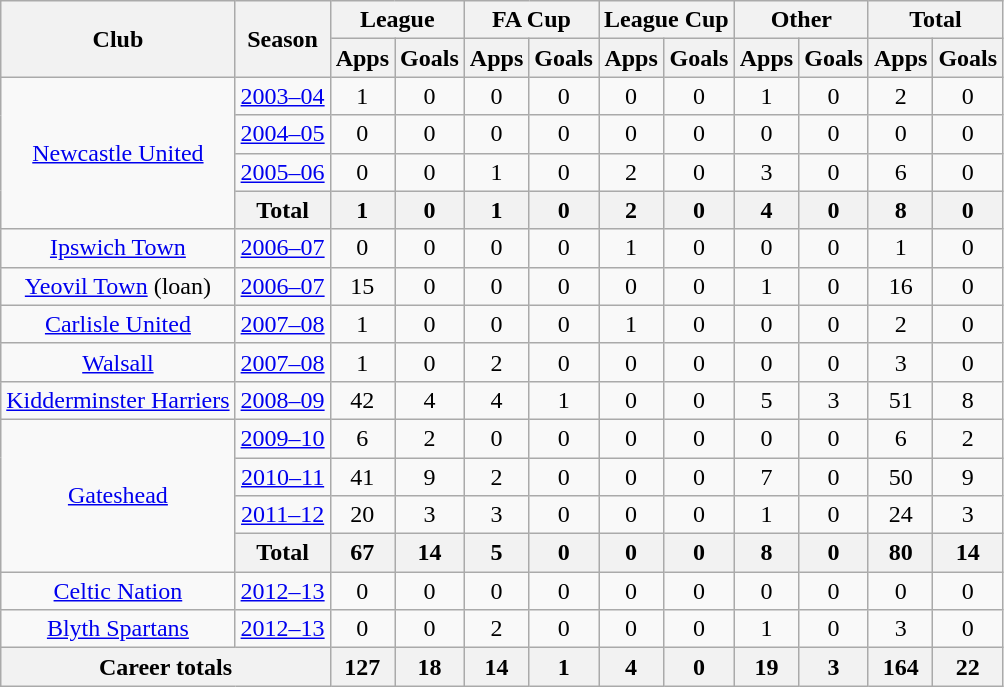<table class="wikitable" style="text-align: center;">
<tr>
<th rowspan="2">Club</th>
<th rowspan="2">Season</th>
<th colspan="2">League</th>
<th colspan="2">FA Cup</th>
<th colspan="2">League Cup</th>
<th colspan="2">Other</th>
<th colspan="2">Total</th>
</tr>
<tr>
<th>Apps</th>
<th>Goals</th>
<th>Apps</th>
<th>Goals</th>
<th>Apps</th>
<th>Goals</th>
<th>Apps</th>
<th>Goals</th>
<th>Apps</th>
<th>Goals</th>
</tr>
<tr>
<td rowspan="4"><a href='#'>Newcastle United</a></td>
<td><a href='#'>2003–04</a></td>
<td>1</td>
<td>0</td>
<td>0</td>
<td>0</td>
<td>0</td>
<td>0</td>
<td>1</td>
<td>0</td>
<td>2</td>
<td>0</td>
</tr>
<tr>
<td><a href='#'>2004–05</a></td>
<td>0</td>
<td>0</td>
<td>0</td>
<td>0</td>
<td>0</td>
<td>0</td>
<td>0</td>
<td>0</td>
<td>0</td>
<td>0</td>
</tr>
<tr>
<td><a href='#'>2005–06</a></td>
<td>0</td>
<td>0</td>
<td>1</td>
<td>0</td>
<td>2</td>
<td>0</td>
<td>3</td>
<td>0</td>
<td>6</td>
<td>0</td>
</tr>
<tr>
<th>Total</th>
<th>1</th>
<th>0</th>
<th>1</th>
<th>0</th>
<th>2</th>
<th>0</th>
<th>4</th>
<th>0</th>
<th>8</th>
<th>0</th>
</tr>
<tr>
<td><a href='#'>Ipswich Town</a></td>
<td><a href='#'>2006–07</a></td>
<td>0</td>
<td>0</td>
<td>0</td>
<td>0</td>
<td>1</td>
<td>0</td>
<td>0</td>
<td>0</td>
<td>1</td>
<td>0</td>
</tr>
<tr>
<td><a href='#'>Yeovil Town</a> (loan)</td>
<td><a href='#'>2006–07</a></td>
<td>15</td>
<td>0</td>
<td>0</td>
<td>0</td>
<td>0</td>
<td>0</td>
<td>1</td>
<td>0</td>
<td>16</td>
<td>0</td>
</tr>
<tr>
<td><a href='#'>Carlisle United</a></td>
<td><a href='#'>2007–08</a></td>
<td>1</td>
<td>0</td>
<td>0</td>
<td>0</td>
<td>1</td>
<td>0</td>
<td>0</td>
<td>0</td>
<td>2</td>
<td>0</td>
</tr>
<tr>
<td><a href='#'>Walsall</a></td>
<td><a href='#'>2007–08</a></td>
<td>1</td>
<td>0</td>
<td>2</td>
<td>0</td>
<td>0</td>
<td>0</td>
<td>0</td>
<td>0</td>
<td>3</td>
<td>0</td>
</tr>
<tr>
<td><a href='#'>Kidderminster Harriers</a></td>
<td><a href='#'>2008–09</a></td>
<td>42</td>
<td>4</td>
<td>4</td>
<td>1</td>
<td>0</td>
<td>0</td>
<td>5</td>
<td>3</td>
<td>51</td>
<td>8</td>
</tr>
<tr>
<td rowspan="4"><a href='#'>Gateshead</a></td>
<td><a href='#'>2009–10</a></td>
<td>6</td>
<td>2</td>
<td>0</td>
<td>0</td>
<td>0</td>
<td>0</td>
<td>0</td>
<td>0</td>
<td>6</td>
<td>2</td>
</tr>
<tr>
<td><a href='#'>2010–11</a></td>
<td>41</td>
<td>9</td>
<td>2</td>
<td>0</td>
<td>0</td>
<td>0</td>
<td>7</td>
<td>0</td>
<td>50</td>
<td>9</td>
</tr>
<tr>
<td><a href='#'>2011–12</a></td>
<td>20</td>
<td>3</td>
<td>3</td>
<td>0</td>
<td>0</td>
<td>0</td>
<td>1</td>
<td>0</td>
<td>24</td>
<td>3</td>
</tr>
<tr>
<th>Total</th>
<th>67</th>
<th>14</th>
<th>5</th>
<th>0</th>
<th>0</th>
<th>0</th>
<th>8</th>
<th>0</th>
<th>80</th>
<th>14</th>
</tr>
<tr>
<td><a href='#'>Celtic Nation</a></td>
<td><a href='#'>2012–13</a></td>
<td>0</td>
<td>0</td>
<td>0</td>
<td>0</td>
<td>0</td>
<td>0</td>
<td>0</td>
<td>0</td>
<td>0</td>
<td>0</td>
</tr>
<tr>
<td><a href='#'>Blyth Spartans</a></td>
<td><a href='#'>2012–13</a></td>
<td>0</td>
<td>0</td>
<td>2</td>
<td>0</td>
<td>0</td>
<td>0</td>
<td>1</td>
<td>0</td>
<td>3</td>
<td>0</td>
</tr>
<tr>
<th colspan="2">Career totals</th>
<th>127</th>
<th>18</th>
<th>14</th>
<th>1</th>
<th>4</th>
<th>0</th>
<th>19</th>
<th>3</th>
<th>164</th>
<th>22</th>
</tr>
</table>
